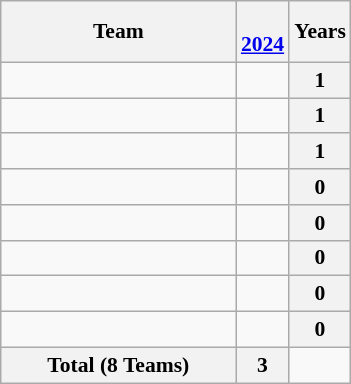<table class="wikitable" style="text-align:center; font-size:90%">
<tr>
<th width=150>Team</th>
<th><br> <a href='#'>2024</a></th>
<th>Years</th>
</tr>
<tr>
<td align=left></td>
<td></td>
<th>1</th>
</tr>
<tr>
<td align=left></td>
<td></td>
<th>1</th>
</tr>
<tr>
<td align=left></td>
<td></td>
<th>1</th>
</tr>
<tr>
<td align=left></td>
<td></td>
<th>0</th>
</tr>
<tr>
<td align=left></td>
<td></td>
<th>0</th>
</tr>
<tr>
<td align=left></td>
<td></td>
<th>0</th>
</tr>
<tr>
<td align=left></td>
<td></td>
<th>0</th>
</tr>
<tr>
<td align=left></td>
<td></td>
<th>0</th>
</tr>
<tr>
<th>Total (8 Teams)</th>
<th>3</th>
</tr>
</table>
